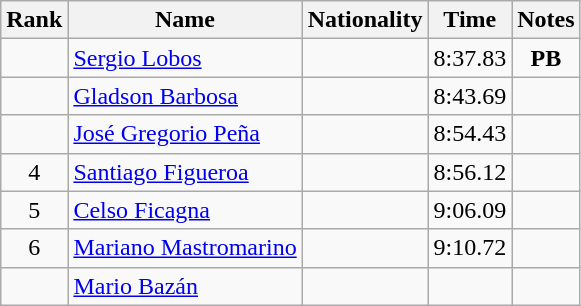<table class="wikitable sortable" style="text-align:center">
<tr>
<th>Rank</th>
<th>Name</th>
<th>Nationality</th>
<th>Time</th>
<th>Notes</th>
</tr>
<tr>
<td></td>
<td align=left><a href='#'>Sergio Lobos</a></td>
<td align=left></td>
<td>8:37.83</td>
<td><strong>PB</strong></td>
</tr>
<tr>
<td></td>
<td align=left><a href='#'>Gladson Barbosa</a></td>
<td align=left></td>
<td>8:43.69</td>
<td></td>
</tr>
<tr>
<td></td>
<td align=left><a href='#'>José Gregorio Peña</a></td>
<td align=left></td>
<td>8:54.43</td>
<td></td>
</tr>
<tr>
<td>4</td>
<td align=left><a href='#'>Santiago Figueroa</a></td>
<td align=left></td>
<td>8:56.12</td>
<td></td>
</tr>
<tr>
<td>5</td>
<td align=left><a href='#'>Celso Ficagna</a></td>
<td align=left></td>
<td>9:06.09</td>
<td></td>
</tr>
<tr>
<td>6</td>
<td align=left><a href='#'>Mariano Mastromarino</a></td>
<td align=left></td>
<td>9:10.72</td>
<td></td>
</tr>
<tr>
<td></td>
<td align=left><a href='#'>Mario Bazán</a></td>
<td align=left></td>
<td></td>
<td></td>
</tr>
</table>
